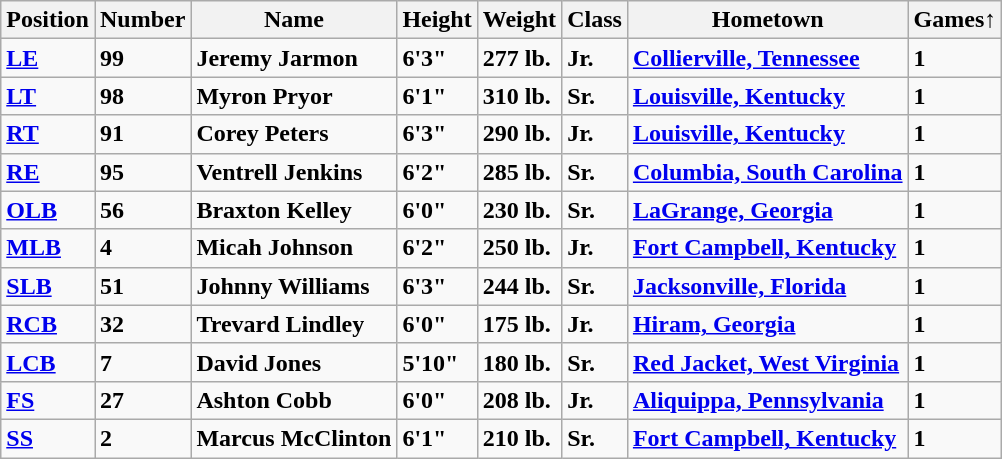<table class="wikitable">
<tr>
<th>Position</th>
<th>Number</th>
<th>Name</th>
<th>Height</th>
<th>Weight</th>
<th>Class</th>
<th>Hometown</th>
<th>Games↑</th>
</tr>
<tr>
<td><strong><a href='#'>LE</a></strong></td>
<td><strong>99</strong></td>
<td><strong>Jeremy Jarmon</strong></td>
<td><strong>6'3"</strong></td>
<td><strong>277 lb.</strong></td>
<td><strong>Jr.</strong></td>
<td><strong><a href='#'>Collierville, Tennessee</a></strong></td>
<td><strong>1</strong></td>
</tr>
<tr>
<td><strong><a href='#'>LT</a></strong></td>
<td><strong>98</strong></td>
<td><strong>Myron Pryor</strong></td>
<td><strong>6'1"</strong></td>
<td><strong>310 lb.</strong></td>
<td><strong>Sr.</strong></td>
<td><strong><a href='#'>Louisville, Kentucky</a></strong></td>
<td><strong>1</strong></td>
</tr>
<tr>
<td><strong><a href='#'>RT</a></strong></td>
<td><strong>91</strong></td>
<td><strong>Corey Peters</strong></td>
<td><strong>6'3"</strong></td>
<td><strong>290 lb.</strong></td>
<td><strong>Jr.</strong></td>
<td><strong><a href='#'>Louisville, Kentucky</a></strong></td>
<td><strong>1</strong></td>
</tr>
<tr>
<td><strong><a href='#'>RE</a></strong></td>
<td><strong>95</strong></td>
<td><strong>Ventrell Jenkins</strong></td>
<td><strong>6'2"</strong></td>
<td><strong>285 lb.</strong></td>
<td><strong>Sr.</strong></td>
<td><strong><a href='#'>Columbia, South Carolina</a></strong></td>
<td><strong>1</strong></td>
</tr>
<tr>
<td><strong><a href='#'>OLB</a></strong></td>
<td><strong>56</strong></td>
<td><strong>Braxton Kelley</strong></td>
<td><strong>6'0"</strong></td>
<td><strong>230 lb.</strong></td>
<td><strong>Sr.</strong></td>
<td><strong><a href='#'>LaGrange, Georgia</a></strong></td>
<td><strong>1</strong></td>
</tr>
<tr>
<td><strong><a href='#'>MLB</a></strong></td>
<td><strong>4</strong></td>
<td><strong>Micah Johnson</strong></td>
<td><strong>6'2"</strong></td>
<td><strong>250 lb.</strong></td>
<td><strong>Jr.</strong></td>
<td><strong><a href='#'>Fort Campbell, Kentucky</a></strong></td>
<td><strong>1</strong></td>
</tr>
<tr>
<td><strong><a href='#'>SLB</a></strong></td>
<td><strong>51</strong></td>
<td><strong>Johnny Williams</strong></td>
<td><strong>6'3"</strong></td>
<td><strong>244 lb.</strong></td>
<td><strong>Sr.</strong></td>
<td><strong><a href='#'>Jacksonville, Florida</a></strong></td>
<td><strong>1</strong></td>
</tr>
<tr>
<td><strong><a href='#'>RCB</a></strong></td>
<td><strong>32</strong></td>
<td><strong>Trevard Lindley</strong></td>
<td><strong>6'0"</strong></td>
<td><strong>175 lb.</strong></td>
<td><strong>Jr.</strong></td>
<td><strong><a href='#'>Hiram, Georgia</a></strong></td>
<td><strong>1</strong></td>
</tr>
<tr>
<td><strong><a href='#'>LCB</a></strong></td>
<td><strong>7</strong></td>
<td><strong>David Jones</strong></td>
<td><strong>5'10"</strong></td>
<td><strong>180 lb.</strong></td>
<td><strong>Sr.</strong></td>
<td><strong><a href='#'>Red Jacket, West Virginia</a></strong></td>
<td><strong>1</strong></td>
</tr>
<tr>
<td><strong><a href='#'>FS</a></strong></td>
<td><strong>27</strong></td>
<td><strong>Ashton Cobb</strong></td>
<td><strong>6'0"</strong></td>
<td><strong>208 lb.</strong></td>
<td><strong>Jr.</strong></td>
<td><strong><a href='#'>Aliquippa, Pennsylvania</a></strong></td>
<td><strong>1</strong></td>
</tr>
<tr>
<td><strong><a href='#'>SS</a></strong></td>
<td><strong>2</strong></td>
<td><strong>Marcus McClinton</strong></td>
<td><strong>6'1"</strong></td>
<td><strong>210 lb.</strong></td>
<td><strong>Sr.</strong></td>
<td><strong><a href='#'>Fort Campbell, Kentucky</a></strong></td>
<td><strong>1</strong></td>
</tr>
</table>
